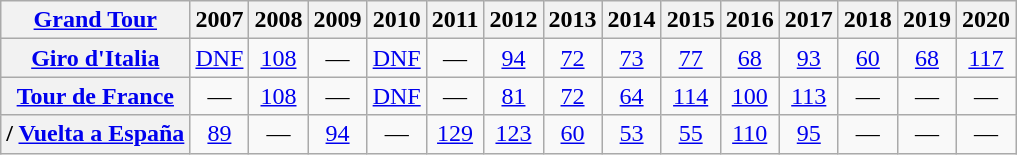<table class="wikitable plainrowheaders">
<tr>
<th scope="col"><a href='#'>Grand Tour</a></th>
<th scope="col">2007</th>
<th scope="col">2008</th>
<th scope="col">2009</th>
<th scope="col">2010</th>
<th scope="col">2011</th>
<th scope="col">2012</th>
<th scope="col">2013</th>
<th scope="col">2014</th>
<th scope="col">2015</th>
<th scope="col">2016</th>
<th scope="col">2017</th>
<th scope="col">2018</th>
<th scope="col">2019</th>
<th scope="col">2020</th>
</tr>
<tr style="text-align:center;">
<th scope="row"> <a href='#'>Giro d'Italia</a></th>
<td><a href='#'>DNF</a></td>
<td><a href='#'>108</a></td>
<td>—</td>
<td><a href='#'>DNF</a></td>
<td>—</td>
<td><a href='#'>94</a></td>
<td><a href='#'>72</a></td>
<td><a href='#'>73</a></td>
<td><a href='#'>77</a></td>
<td><a href='#'>68</a></td>
<td><a href='#'>93</a></td>
<td><a href='#'>60</a></td>
<td><a href='#'>68</a></td>
<td><a href='#'>117</a></td>
</tr>
<tr style="text-align:center;">
<th scope="row"> <a href='#'>Tour de France</a></th>
<td>—</td>
<td><a href='#'>108</a></td>
<td>—</td>
<td><a href='#'>DNF</a></td>
<td>—</td>
<td><a href='#'>81</a></td>
<td><a href='#'>72</a></td>
<td><a href='#'>64</a></td>
<td><a href='#'>114</a></td>
<td><a href='#'>100</a></td>
<td><a href='#'>113</a></td>
<td>—</td>
<td>—</td>
<td>—</td>
</tr>
<tr style="text-align:center;">
<th scope="row">/ <a href='#'>Vuelta a España</a></th>
<td><a href='#'>89</a></td>
<td>—</td>
<td><a href='#'>94</a></td>
<td>—</td>
<td><a href='#'>129</a></td>
<td><a href='#'>123</a></td>
<td><a href='#'>60</a></td>
<td><a href='#'>53</a></td>
<td><a href='#'>55</a></td>
<td><a href='#'>110</a></td>
<td><a href='#'>95</a></td>
<td>—</td>
<td>—</td>
<td>—</td>
</tr>
</table>
